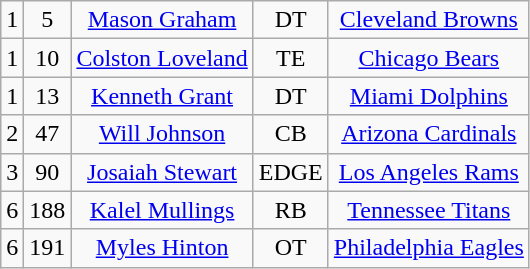<table class="wikitable" style="text-align:center">
<tr>
<td>1</td>
<td>5</td>
<td><a href='#'>Mason Graham</a></td>
<td>DT</td>
<td><a href='#'>Cleveland Browns</a></td>
</tr>
<tr>
<td>1</td>
<td>10</td>
<td><a href='#'>Colston Loveland</a></td>
<td>TE</td>
<td><a href='#'>Chicago Bears</a></td>
</tr>
<tr>
<td>1</td>
<td>13</td>
<td><a href='#'>Kenneth Grant</a></td>
<td>DT</td>
<td><a href='#'>Miami Dolphins</a></td>
</tr>
<tr>
<td>2</td>
<td>47</td>
<td><a href='#'>Will Johnson</a></td>
<td>CB</td>
<td><a href='#'>Arizona Cardinals</a></td>
</tr>
<tr>
<td>3</td>
<td>90</td>
<td><a href='#'>Josaiah Stewart</a></td>
<td>EDGE</td>
<td><a href='#'>Los Angeles Rams</a></td>
</tr>
<tr>
<td>6</td>
<td>188</td>
<td><a href='#'>Kalel Mullings</a></td>
<td>RB</td>
<td><a href='#'>Tennessee Titans</a></td>
</tr>
<tr>
<td>6</td>
<td>191</td>
<td><a href='#'>Myles Hinton</a></td>
<td>OT</td>
<td><a href='#'>Philadelphia Eagles</a></td>
</tr>
</table>
